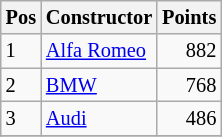<table class="wikitable"   style="font-size:   85%;">
<tr>
<th>Pos</th>
<th>Constructor</th>
<th>Points</th>
</tr>
<tr>
<td>1</td>
<td> <a href='#'>Alfa Romeo</a></td>
<td align="right">882</td>
</tr>
<tr>
<td>2</td>
<td> <a href='#'>BMW</a></td>
<td align="right">768</td>
</tr>
<tr>
<td>3</td>
<td> <a href='#'>Audi</a></td>
<td align="right">486</td>
</tr>
<tr>
</tr>
</table>
